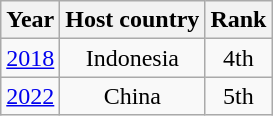<table class="wikitable" style="text-align: center;">
<tr>
<th>Year</th>
<th>Host country</th>
<th>Rank</th>
</tr>
<tr>
<td><a href='#'>2018</a></td>
<td>Indonesia</td>
<td>4th</td>
</tr>
<tr>
<td><a href='#'>2022</a></td>
<td>China</td>
<td>5th</td>
</tr>
</table>
